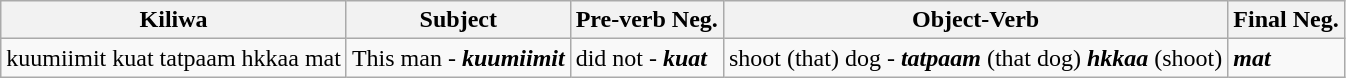<table class="wikitable sortable mw-collapsible">
<tr>
<th>Kiliwa</th>
<th>Subject</th>
<th>Pre-verb Neg.</th>
<th>Object-Verb</th>
<th>Final Neg.</th>
</tr>
<tr>
<td>kuumiimit kuat tatpaam hkkaa mat</td>
<td>This man - <strong><em>kuumiimit</em></strong></td>
<td>did not - <strong><em>kuat</em></strong></td>
<td>shoot (that) dog - <strong><em>tatpaam</em></strong> (that dog) <strong><em>hkkaa</em></strong> (shoot)</td>
<td><strong><em>mat</em></strong></td>
</tr>
</table>
